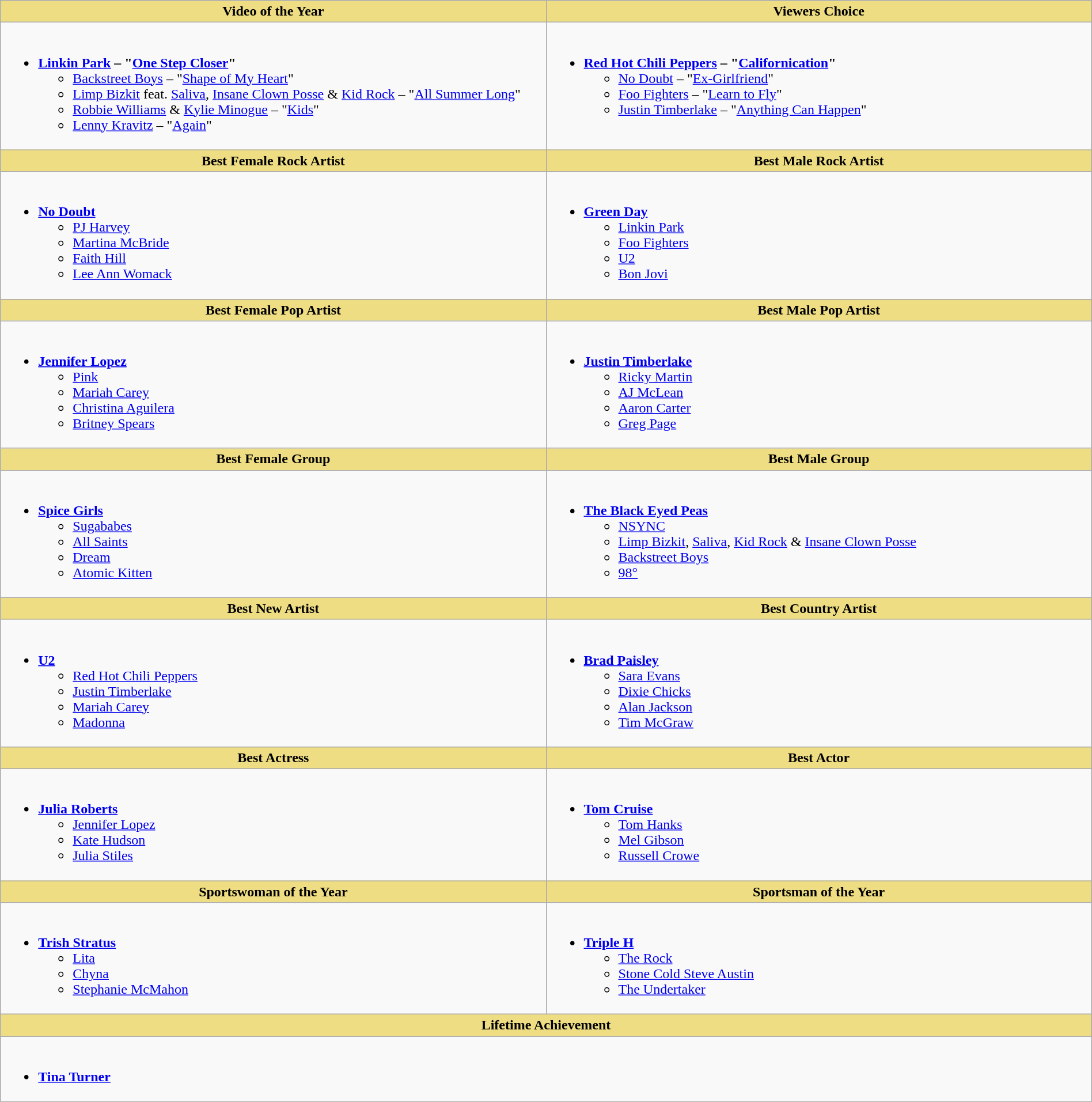<table class=wikitable width="100%">
<tr>
<th style="background:#EEDD82;" ! width="50%">Video of the Year</th>
<th style="background:#EEDD82;" ! width="50%">Viewers Choice</th>
</tr>
<tr>
<td valign="top"><br><ul><li><strong><a href='#'>Linkin Park</a> – "<a href='#'>One Step Closer</a>"</strong><ul><li><a href='#'>Backstreet Boys</a> – "<a href='#'>Shape of My Heart</a>"</li><li><a href='#'>Limp Bizkit</a> feat. <a href='#'>Saliva</a>, <a href='#'>Insane Clown Posse</a> & <a href='#'>Kid Rock</a> – "<a href='#'>All Summer Long</a>"</li><li><a href='#'>Robbie Williams</a> & <a href='#'>Kylie Minogue</a> – "<a href='#'>Kids</a>"</li><li><a href='#'>Lenny Kravitz</a> – "<a href='#'>Again</a>"</li></ul></li></ul></td>
<td valign="top"><br><ul><li><strong><a href='#'>Red Hot Chili Peppers</a> – "<a href='#'>Californication</a>"</strong><ul><li><a href='#'>No Doubt</a> – "<a href='#'>Ex-Girlfriend</a>"</li><li><a href='#'>Foo Fighters</a> – "<a href='#'>Learn to Fly</a>"</li><li><a href='#'>Justin Timberlake</a> – "<a href='#'>Anything Can Happen</a>"</li></ul></li></ul></td>
</tr>
<tr>
<th style="background:#EEDD82;" ! width="50%">Best Female Rock Artist</th>
<th style="background:#EEDD82;" ! width="50%">Best Male Rock Artist</th>
</tr>
<tr>
<td valign="top"><br><ul><li><strong><a href='#'>No Doubt</a></strong><ul><li><a href='#'>PJ Harvey</a></li><li><a href='#'>Martina McBride</a></li><li><a href='#'>Faith Hill</a></li><li><a href='#'>Lee Ann Womack</a></li></ul></li></ul></td>
<td valign="top"><br><ul><li><strong><a href='#'>Green Day</a></strong><ul><li><a href='#'>Linkin Park</a></li><li><a href='#'>Foo Fighters</a></li><li><a href='#'>U2</a></li><li><a href='#'>Bon Jovi</a></li></ul></li></ul></td>
</tr>
<tr>
<th style="background:#EEDD82;" ! width="50%">Best Female Pop Artist</th>
<th style="background:#EEDD82;" ! width="50%">Best Male Pop Artist</th>
</tr>
<tr>
<td valign="top"><br><ul><li><strong><a href='#'>Jennifer Lopez</a></strong><ul><li><a href='#'>Pink</a></li><li><a href='#'>Mariah Carey</a></li><li><a href='#'>Christina Aguilera</a></li><li><a href='#'>Britney Spears</a></li></ul></li></ul></td>
<td valign="top"><br><ul><li><strong><a href='#'>Justin Timberlake</a></strong><ul><li><a href='#'>Ricky Martin</a></li><li><a href='#'>AJ McLean</a></li><li><a href='#'>Aaron Carter</a></li><li><a href='#'>Greg Page</a></li></ul></li></ul></td>
</tr>
<tr>
<th style="background:#EEDD82;" ! width="50%">Best Female Group</th>
<th style="background:#EEDD82;" ! width="50%">Best Male Group</th>
</tr>
<tr>
<td valign="top"><br><ul><li><strong><a href='#'>Spice Girls</a></strong><ul><li><a href='#'>Sugababes</a></li><li><a href='#'>All Saints</a></li><li><a href='#'>Dream</a></li><li><a href='#'>Atomic Kitten</a></li></ul></li></ul></td>
<td valign="top"><br><ul><li><strong><a href='#'>The Black Eyed Peas</a></strong><ul><li><a href='#'>NSYNC</a></li><li><a href='#'>Limp Bizkit</a>, <a href='#'>Saliva</a>, <a href='#'>Kid Rock</a> & <a href='#'>Insane Clown Posse</a></li><li><a href='#'>Backstreet Boys</a></li><li><a href='#'>98°</a></li></ul></li></ul></td>
</tr>
<tr>
<th style="background:#EEDD82;" ! width="50%">Best New Artist</th>
<th style="background:#EEDD82;" ! width="50%">Best Country Artist</th>
</tr>
<tr>
<td valign="top"><br><ul><li><strong><a href='#'>U2</a></strong><ul><li><a href='#'>Red Hot Chili Peppers</a></li><li><a href='#'>Justin Timberlake</a></li><li><a href='#'>Mariah Carey</a></li><li><a href='#'>Madonna</a></li></ul></li></ul></td>
<td valign="top"><br><ul><li><strong><a href='#'>Brad Paisley</a></strong><ul><li><a href='#'>Sara Evans</a></li><li><a href='#'>Dixie Chicks</a></li><li><a href='#'>Alan Jackson</a></li><li><a href='#'>Tim McGraw</a></li></ul></li></ul></td>
</tr>
<tr>
<th style="background:#EEDD82;" ! width="50%">Best Actress</th>
<th style="background:#EEDD82;" ! width="50%">Best Actor</th>
</tr>
<tr>
<td valign="top"><br><ul><li><strong><a href='#'>Julia Roberts</a></strong><ul><li><a href='#'>Jennifer Lopez</a></li><li><a href='#'>Kate Hudson</a></li><li><a href='#'>Julia Stiles</a></li></ul></li></ul></td>
<td valign="top"><br><ul><li><strong><a href='#'>Tom Cruise</a></strong><ul><li><a href='#'>Tom Hanks</a></li><li><a href='#'>Mel Gibson</a></li><li><a href='#'>Russell Crowe</a></li></ul></li></ul></td>
</tr>
<tr>
<th style="background:#EEDD82;" ! width="50%">Sportswoman of the Year</th>
<th style="background:#EEDD82;" ! width="50%">Sportsman of the Year</th>
</tr>
<tr>
<td valign="top"><br><ul><li><strong><a href='#'>Trish Stratus</a></strong><ul><li><a href='#'>Lita</a></li><li><a href='#'>Chyna</a></li><li><a href='#'>Stephanie McMahon</a></li></ul></li></ul></td>
<td valign="top"><br><ul><li><strong><a href='#'>Triple H</a></strong><ul><li><a href='#'>The Rock</a></li><li><a href='#'>Stone Cold Steve Austin</a></li><li><a href='#'>The Undertaker</a></li></ul></li></ul></td>
</tr>
<tr>
<th style="background:#EEDD82;" ! colspan=2>Lifetime Achievement</th>
</tr>
<tr>
<td colspan="2" valign="top"><br><ul><li><strong><a href='#'>Tina Turner</a></strong></li></ul></td>
</tr>
</table>
